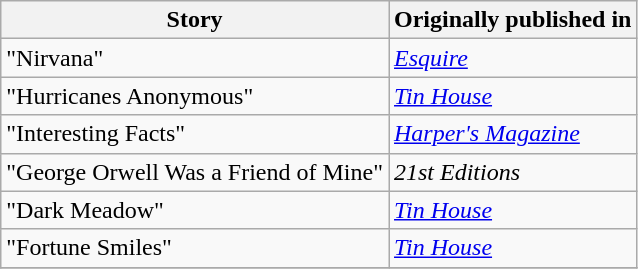<table class="wikitable">
<tr>
<th><strong>Story</strong></th>
<th><strong>Originally published in</strong></th>
</tr>
<tr>
<td>"Nirvana"</td>
<td><em><a href='#'>Esquire</a></em></td>
</tr>
<tr>
<td>"Hurricanes Anonymous"</td>
<td><em><a href='#'>Tin House</a></em></td>
</tr>
<tr>
<td>"Interesting Facts"</td>
<td><em><a href='#'>Harper's Magazine</a></em></td>
</tr>
<tr>
<td>"George Orwell Was a Friend of Mine"</td>
<td><em>21st Editions</em></td>
</tr>
<tr>
<td>"Dark Meadow"</td>
<td><em><a href='#'>Tin House</a></em></td>
</tr>
<tr>
<td>"Fortune Smiles"</td>
<td><em><a href='#'>Tin House</a></em></td>
</tr>
<tr>
</tr>
</table>
